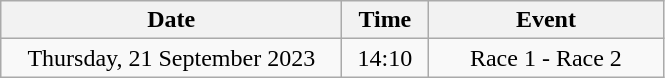<table class = "wikitable" style="text-align:center;">
<tr>
<th width=220>Date</th>
<th width=50>Time</th>
<th width=150>Event</th>
</tr>
<tr>
<td>Thursday, 21 September 2023</td>
<td>14:10</td>
<td>Race 1 - Race 2</td>
</tr>
</table>
